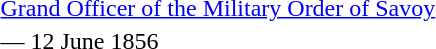<table>
<tr>
<td rowspan=2 style="width:60px; vertical-align:top;"></td>
<td><a href='#'>Grand Officer of the Military Order of Savoy</a></td>
</tr>
<tr>
<td>— 12 June 1856</td>
</tr>
</table>
